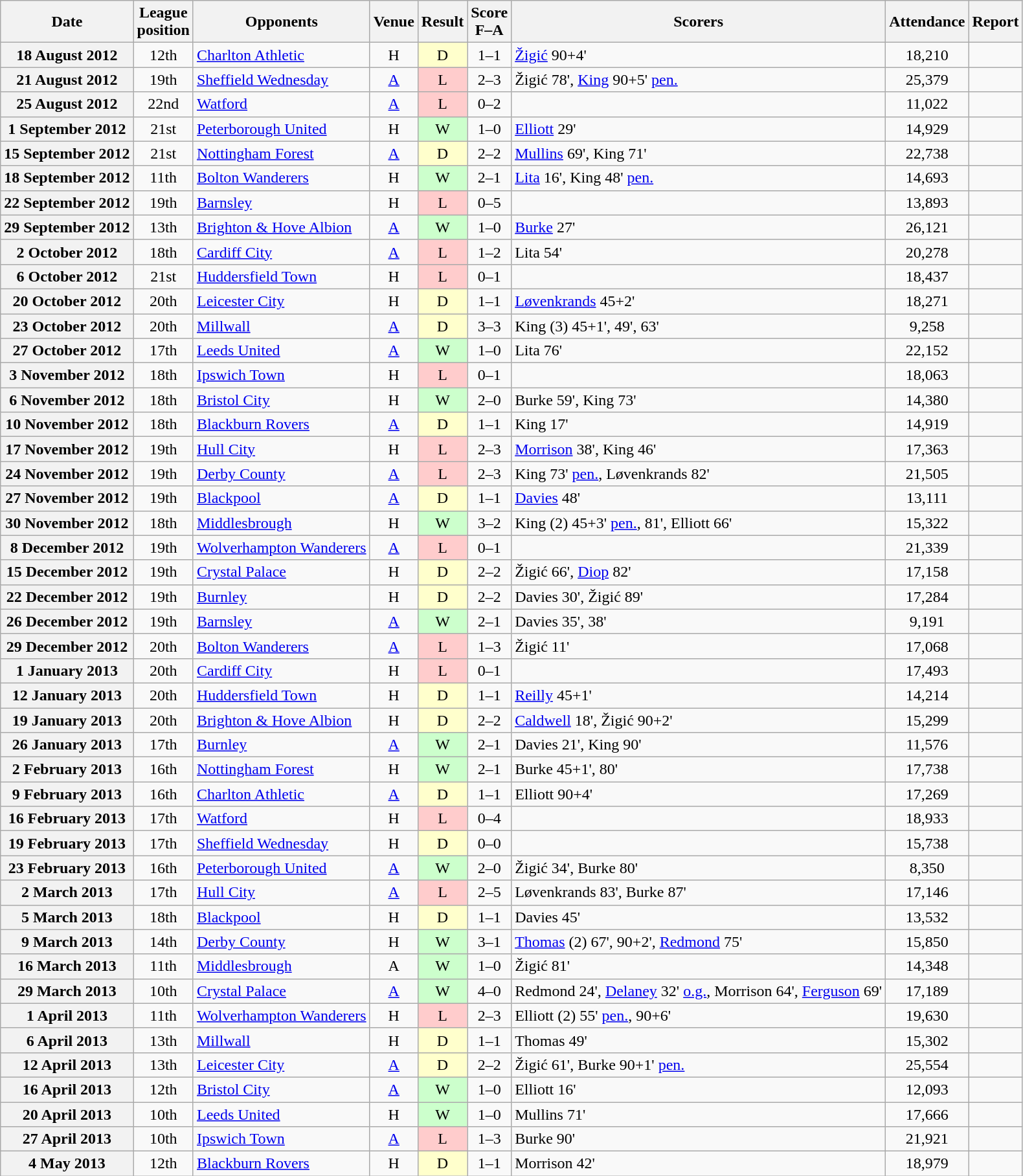<table class="wikitable plainrowheaders" style="text-align:center">
<tr>
<th scope="col">Date</th>
<th scope="col">League<br>position</th>
<th scope="col">Opponents</th>
<th scope="col">Venue</th>
<th scope="col">Result</th>
<th scope="col">Score<br>F–A</th>
<th scope="col">Scorers</th>
<th scope="col">Attendance</th>
<th scope="col">Report</th>
</tr>
<tr>
<th scope="row">18 August 2012</th>
<td>12th</td>
<td align="left"><a href='#'>Charlton Athletic</a></td>
<td>H</td>
<td style="background:#ffc">D</td>
<td>1–1</td>
<td align="left"><a href='#'>Žigić</a> 90+4'</td>
<td>18,210</td>
<td></td>
</tr>
<tr>
<th scope="row">21 August 2012</th>
<td>19th</td>
<td align="left"><a href='#'>Sheffield Wednesday</a></td>
<td><a href='#'>A</a></td>
<td style="background:#fcc">L</td>
<td>2–3</td>
<td align="left">Žigić 78', <a href='#'>King</a> 90+5' <a href='#'>pen.</a></td>
<td>25,379</td>
<td></td>
</tr>
<tr>
<th scope="row">25 August 2012</th>
<td>22nd</td>
<td align="left"><a href='#'>Watford</a></td>
<td><a href='#'>A</a></td>
<td style="background:#fcc">L</td>
<td>0–2</td>
<td></td>
<td>11,022</td>
<td></td>
</tr>
<tr>
<th scope="row">1 September 2012</th>
<td>21st</td>
<td align="left"><a href='#'>Peterborough United</a></td>
<td>H</td>
<td style="background:#cfc">W</td>
<td>1–0</td>
<td align="left"><a href='#'>Elliott</a> 29'</td>
<td>14,929</td>
<td></td>
</tr>
<tr>
<th scope="row">15 September 2012</th>
<td>21st</td>
<td align="left"><a href='#'>Nottingham Forest</a></td>
<td><a href='#'>A</a></td>
<td style="background:#ffc">D</td>
<td>2–2</td>
<td align="left"><a href='#'>Mullins</a> 69', King 71'</td>
<td>22,738</td>
<td></td>
</tr>
<tr>
<th scope="row">18 September 2012</th>
<td>11th</td>
<td align="left"><a href='#'>Bolton Wanderers</a></td>
<td>H</td>
<td style="background:#cfc">W</td>
<td>2–1</td>
<td align="left"><a href='#'>Lita</a> 16', King 48' <a href='#'>pen.</a></td>
<td>14,693</td>
<td></td>
</tr>
<tr>
<th scope="row">22 September 2012</th>
<td>19th</td>
<td align="left"><a href='#'>Barnsley</a></td>
<td>H</td>
<td style="background:#fcc">L</td>
<td>0–5</td>
<td></td>
<td>13,893</td>
<td></td>
</tr>
<tr>
<th scope="row">29 September 2012</th>
<td>13th</td>
<td align="left"><a href='#'>Brighton & Hove Albion</a></td>
<td><a href='#'>A</a></td>
<td style="background:#cfc">W</td>
<td>1–0</td>
<td align="left"><a href='#'>Burke</a> 27'</td>
<td>26,121</td>
<td></td>
</tr>
<tr>
<th scope="row">2 October 2012</th>
<td>18th</td>
<td align="left"><a href='#'>Cardiff City</a></td>
<td><a href='#'>A</a></td>
<td style="background:#fcc">L</td>
<td>1–2</td>
<td align="left">Lita 54'</td>
<td>20,278</td>
<td></td>
</tr>
<tr>
<th scope="row">6 October 2012</th>
<td>21st</td>
<td align="left"><a href='#'>Huddersfield Town</a></td>
<td>H</td>
<td style="background:#fcc">L</td>
<td>0–1</td>
<td></td>
<td>18,437</td>
<td></td>
</tr>
<tr>
<th scope="row">20 October 2012</th>
<td>20th</td>
<td align="left"><a href='#'>Leicester City</a></td>
<td>H</td>
<td style="background:#ffc">D</td>
<td>1–1</td>
<td align="left"><a href='#'>Løvenkrands</a> 45+2'</td>
<td>18,271</td>
<td></td>
</tr>
<tr>
<th scope="row">23 October 2012</th>
<td>20th</td>
<td align="left"><a href='#'>Millwall</a></td>
<td><a href='#'>A</a></td>
<td style="background:#ffc">D</td>
<td>3–3</td>
<td align="left">King (3) 45+1', 49', 63'</td>
<td>9,258</td>
<td></td>
</tr>
<tr>
<th scope="row">27 October 2012</th>
<td>17th</td>
<td align="left"><a href='#'>Leeds United</a></td>
<td><a href='#'>A</a></td>
<td style="background:#cfc">W</td>
<td>1–0</td>
<td align="left">Lita 76'</td>
<td>22,152</td>
<td></td>
</tr>
<tr>
<th scope="row">3 November 2012</th>
<td>18th</td>
<td align="left"><a href='#'>Ipswich Town</a></td>
<td>H</td>
<td style="background:#fcc">L</td>
<td>0–1</td>
<td></td>
<td>18,063</td>
<td></td>
</tr>
<tr>
<th scope="row">6 November 2012</th>
<td>18th</td>
<td align="left"><a href='#'>Bristol City</a></td>
<td>H</td>
<td style="background:#cfc">W</td>
<td>2–0</td>
<td align="left">Burke 59', King 73'</td>
<td>14,380</td>
<td></td>
</tr>
<tr>
<th scope="row">10 November 2012</th>
<td>18th</td>
<td align="left"><a href='#'>Blackburn Rovers</a></td>
<td><a href='#'>A</a></td>
<td style="background:#ffc">D</td>
<td>1–1</td>
<td align="left">King 17'</td>
<td>14,919</td>
<td></td>
</tr>
<tr>
<th scope="row">17 November 2012</th>
<td>19th</td>
<td align="left"><a href='#'>Hull City</a></td>
<td>H</td>
<td style="background:#fcc">L</td>
<td>2–3</td>
<td align="left"><a href='#'>Morrison</a> 38', King 46'</td>
<td>17,363</td>
<td></td>
</tr>
<tr>
<th scope="row">24 November 2012</th>
<td>19th</td>
<td align="left"><a href='#'>Derby County</a></td>
<td><a href='#'>A</a></td>
<td style="background:#fcc">L</td>
<td>2–3</td>
<td align="left">King 73' <a href='#'>pen.</a>, Løvenkrands 82'</td>
<td>21,505</td>
<td></td>
</tr>
<tr>
<th scope="row">27 November 2012</th>
<td>19th</td>
<td align="left"><a href='#'>Blackpool</a></td>
<td><a href='#'>A</a></td>
<td style="background:#ffc">D</td>
<td>1–1</td>
<td align="left"><a href='#'>Davies</a> 48'</td>
<td>13,111</td>
<td></td>
</tr>
<tr>
<th scope="row">30 November 2012</th>
<td>18th</td>
<td align="left"><a href='#'>Middlesbrough</a></td>
<td>H</td>
<td style="background:#cfc">W</td>
<td>3–2</td>
<td align="left">King (2) 45+3' <a href='#'>pen.</a>, 81', Elliott 66'</td>
<td>15,322</td>
<td></td>
</tr>
<tr>
<th scope="row">8 December 2012</th>
<td>19th</td>
<td align="left"><a href='#'>Wolverhampton Wanderers</a></td>
<td><a href='#'>A</a></td>
<td style="background:#fcc">L</td>
<td>0–1</td>
<td></td>
<td>21,339</td>
<td></td>
</tr>
<tr>
<th scope="row">15 December 2012</th>
<td>19th</td>
<td align="left"><a href='#'>Crystal Palace</a></td>
<td>H</td>
<td style="background:#ffc">D</td>
<td>2–2</td>
<td align="left">Žigić 66', <a href='#'>Diop</a> 82'</td>
<td>17,158</td>
<td></td>
</tr>
<tr>
<th scope="row">22 December 2012</th>
<td>19th</td>
<td align="left"><a href='#'>Burnley</a></td>
<td>H</td>
<td style="background:#ffc">D</td>
<td>2–2</td>
<td align="left">Davies 30', Žigić 89'</td>
<td>17,284</td>
<td></td>
</tr>
<tr>
<th scope="row">26 December 2012</th>
<td>19th</td>
<td align="left"><a href='#'>Barnsley</a></td>
<td><a href='#'>A</a></td>
<td style="background:#cfc">W</td>
<td>2–1</td>
<td align="left">Davies 35', 38'</td>
<td>9,191</td>
<td></td>
</tr>
<tr>
<th scope="row">29 December 2012</th>
<td>20th</td>
<td align="left"><a href='#'>Bolton Wanderers</a></td>
<td><a href='#'>A</a></td>
<td style="background:#fcc">L</td>
<td>1–3</td>
<td align="left">Žigić 11'</td>
<td>17,068</td>
<td></td>
</tr>
<tr>
<th scope="row">1 January 2013</th>
<td>20th</td>
<td align="left"><a href='#'>Cardiff City</a></td>
<td>H</td>
<td style="background:#fcc">L</td>
<td>0–1</td>
<td></td>
<td>17,493</td>
<td></td>
</tr>
<tr>
<th scope="row">12 January 2013</th>
<td>20th</td>
<td align="left"><a href='#'>Huddersfield Town</a></td>
<td>H</td>
<td style="background:#ffc">D</td>
<td>1–1</td>
<td align="left"><a href='#'>Reilly</a> 45+1'</td>
<td>14,214</td>
<td></td>
</tr>
<tr>
<th scope="row">19 January 2013</th>
<td>20th</td>
<td align="left"><a href='#'>Brighton & Hove Albion</a></td>
<td>H</td>
<td style="background:#ffc">D</td>
<td>2–2</td>
<td align="left"><a href='#'>Caldwell</a> 18', Žigić 90+2'</td>
<td>15,299</td>
<td></td>
</tr>
<tr>
<th scope="row">26 January 2013</th>
<td>17th</td>
<td align="left"><a href='#'>Burnley</a></td>
<td><a href='#'>A</a></td>
<td style="background:#cfc">W</td>
<td>2–1</td>
<td align="left">Davies 21', King 90'</td>
<td>11,576</td>
<td></td>
</tr>
<tr>
<th scope="row">2 February 2013</th>
<td>16th</td>
<td align="left"><a href='#'>Nottingham Forest</a></td>
<td>H</td>
<td style="background:#cfc">W</td>
<td>2–1</td>
<td align="left">Burke 45+1', 80'</td>
<td>17,738</td>
<td></td>
</tr>
<tr>
<th scope="row">9 February 2013</th>
<td>16th</td>
<td align="left"><a href='#'>Charlton Athletic</a></td>
<td><a href='#'>A</a></td>
<td style="background:#ffc">D</td>
<td>1–1</td>
<td align="left">Elliott 90+4'</td>
<td>17,269</td>
<td></td>
</tr>
<tr>
<th scope="row">16 February 2013</th>
<td>17th</td>
<td align="left"><a href='#'>Watford</a></td>
<td>H</td>
<td style="background:#fcc">L</td>
<td>0–4</td>
<td></td>
<td>18,933</td>
<td></td>
</tr>
<tr>
<th scope="row">19 February 2013</th>
<td>17th</td>
<td align="left"><a href='#'>Sheffield Wednesday</a></td>
<td>H</td>
<td style="background:#ffc">D</td>
<td>0–0</td>
<td></td>
<td>15,738</td>
<td></td>
</tr>
<tr>
<th scope="row">23 February 2013</th>
<td>16th</td>
<td align="left"><a href='#'>Peterborough United</a></td>
<td><a href='#'>A</a></td>
<td style="background:#cfc">W</td>
<td>2–0</td>
<td align="left">Žigić 34', Burke 80'</td>
<td>8,350</td>
<td></td>
</tr>
<tr>
<th scope="row">2 March 2013</th>
<td>17th</td>
<td align="left"><a href='#'>Hull City</a></td>
<td><a href='#'>A</a></td>
<td style="background:#fcc">L</td>
<td>2–5</td>
<td align="left">Løvenkrands 83', Burke 87'</td>
<td>17,146</td>
<td></td>
</tr>
<tr>
<th scope="row">5 March 2013</th>
<td>18th</td>
<td align="left"><a href='#'>Blackpool</a></td>
<td>H</td>
<td style="background:#ffc">D</td>
<td>1–1</td>
<td align="left">Davies 45'</td>
<td>13,532</td>
<td></td>
</tr>
<tr>
<th scope="row">9 March 2013</th>
<td>14th</td>
<td align="left"><a href='#'>Derby County</a></td>
<td>H</td>
<td style="background:#cfc">W</td>
<td>3–1</td>
<td align="left"><a href='#'>Thomas</a> (2) 67', 90+2', <a href='#'>Redmond</a> 75'</td>
<td>15,850</td>
<td></td>
</tr>
<tr>
<th scope="row">16 March 2013</th>
<td>11th</td>
<td align="left"><a href='#'>Middlesbrough</a></td>
<td>A</td>
<td style="background:#cfc">W</td>
<td>1–0</td>
<td align="left">Žigić 81'</td>
<td>14,348</td>
<td></td>
</tr>
<tr>
<th scope="row">29 March 2013</th>
<td>10th</td>
<td align="left"><a href='#'>Crystal Palace</a></td>
<td><a href='#'>A</a></td>
<td style="background:#cfc">W</td>
<td>4–0</td>
<td align="left">Redmond 24', <a href='#'>Delaney</a> 32' <a href='#'>o.g.</a>, Morrison 64', <a href='#'>Ferguson</a> 69'</td>
<td>17,189</td>
<td></td>
</tr>
<tr>
<th scope="row">1 April 2013</th>
<td>11th</td>
<td align="left"><a href='#'>Wolverhampton Wanderers</a></td>
<td>H</td>
<td style="background:#fcc">L</td>
<td>2–3</td>
<td align="left">Elliott (2) 55' <a href='#'>pen.</a>, 90+6'</td>
<td>19,630</td>
<td></td>
</tr>
<tr>
<th scope="row">6 April 2013</th>
<td>13th</td>
<td align="left"><a href='#'>Millwall</a></td>
<td>H</td>
<td style="background:#ffc">D</td>
<td>1–1</td>
<td align="left">Thomas 49'</td>
<td>15,302</td>
<td></td>
</tr>
<tr>
<th scope="row">12 April 2013</th>
<td>13th</td>
<td align="left"><a href='#'>Leicester City</a></td>
<td><a href='#'>A</a></td>
<td style="background:#ffc">D</td>
<td>2–2</td>
<td align="left">Žigić 61', Burke 90+1' <a href='#'>pen.</a></td>
<td>25,554</td>
<td></td>
</tr>
<tr>
<th scope="row">16 April 2013</th>
<td>12th</td>
<td align="left"><a href='#'>Bristol City</a></td>
<td><a href='#'>A</a></td>
<td style="background:#cfc">W</td>
<td>1–0</td>
<td align="left">Elliott 16'</td>
<td>12,093</td>
<td></td>
</tr>
<tr>
<th scope="row">20 April 2013</th>
<td>10th</td>
<td align="left"><a href='#'>Leeds United</a></td>
<td>H</td>
<td style="background:#cfc">W</td>
<td>1–0</td>
<td align="left">Mullins 71'</td>
<td>17,666</td>
<td></td>
</tr>
<tr>
<th scope="row">27 April 2013</th>
<td>10th</td>
<td align="left"><a href='#'>Ipswich Town</a></td>
<td><a href='#'>A</a></td>
<td style="background:#fcc">L</td>
<td>1–3</td>
<td align="left">Burke 90'</td>
<td>21,921</td>
<td></td>
</tr>
<tr>
<th scope="row">4 May 2013</th>
<td>12th</td>
<td align="left"><a href='#'>Blackburn Rovers</a></td>
<td>H</td>
<td style="background:#ffc">D</td>
<td>1–1</td>
<td align="left">Morrison 42'</td>
<td>18,979</td>
<td></td>
</tr>
</table>
